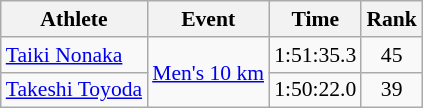<table class="wikitable" style="font-size:90%;">
<tr>
<th>Athlete</th>
<th>Event</th>
<th>Time</th>
<th>Rank</th>
</tr>
<tr align=center>
<td align=left><a href='#'>Taiki Nonaka</a></td>
<td align=left rowspan=2><a href='#'>Men's 10 km</a></td>
<td>1:51:35.3</td>
<td>45</td>
</tr>
<tr align=center>
<td align=left><a href='#'>Takeshi Toyoda</a></td>
<td>1:50:22.0</td>
<td>39</td>
</tr>
</table>
